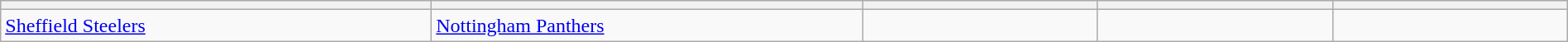<table class="wikitable" style="width: 100%">
<tr>
<th width="27.5%"></th>
<th width="27.5%"></th>
<th width="15%"></th>
<th width="15%"></th>
<th width="15%"></th>
</tr>
<tr align=center>
<td align=left><a href='#'>Sheffield Steelers</a></td>
<td align=left><a href='#'>Nottingham Panthers</a></td>
<td></td>
<td></td>
<td></td>
</tr>
</table>
